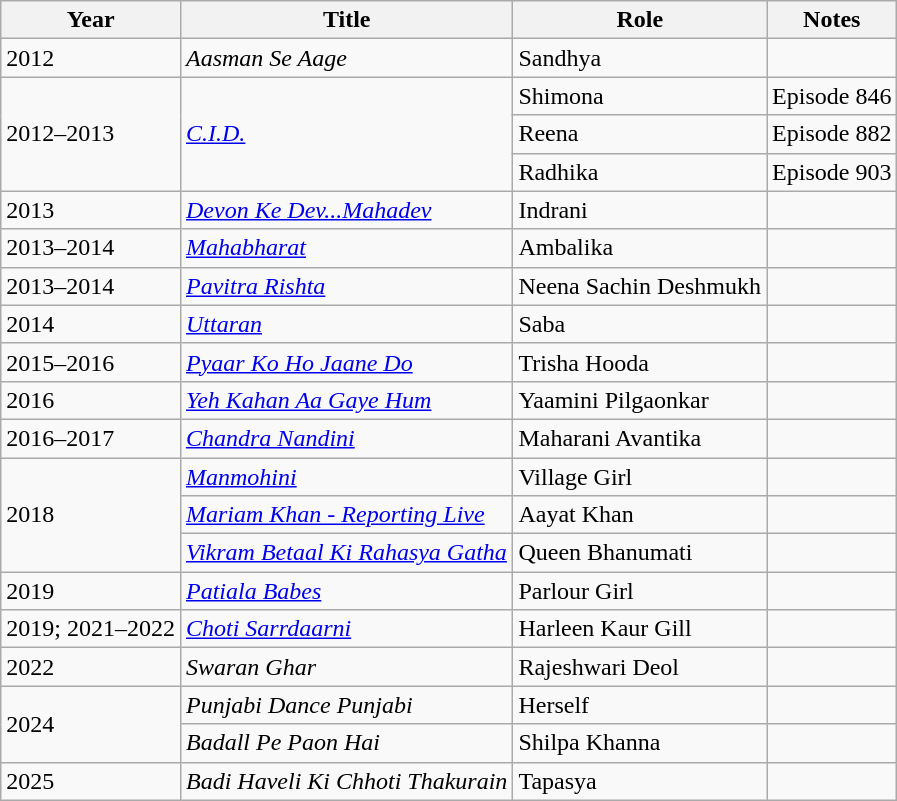<table class="wikitable sortable">
<tr>
<th>Year</th>
<th>Title</th>
<th>Role</th>
<th>Notes</th>
</tr>
<tr>
<td>2012</td>
<td><em>Aasman Se Aage</em></td>
<td>Sandhya</td>
<td></td>
</tr>
<tr>
<td rowspan="3">2012–2013</td>
<td rowspan="3"><em><a href='#'>C.I.D.</a></em></td>
<td>Shimona</td>
<td>Episode 846</td>
</tr>
<tr>
<td>Reena</td>
<td>Episode 882</td>
</tr>
<tr>
<td>Radhika</td>
<td>Episode 903</td>
</tr>
<tr>
<td>2013</td>
<td><em><a href='#'>Devon Ke Dev...Mahadev</a></em></td>
<td>Indrani</td>
<td></td>
</tr>
<tr>
<td>2013–2014</td>
<td><em><a href='#'>Mahabharat</a></em></td>
<td>Ambalika</td>
<td></td>
</tr>
<tr>
<td>2013–2014</td>
<td><em><a href='#'>Pavitra Rishta</a></em></td>
<td>Neena Sachin Deshmukh</td>
<td></td>
</tr>
<tr>
<td>2014</td>
<td><em><a href='#'>Uttaran</a></em></td>
<td>Saba</td>
<td></td>
</tr>
<tr>
<td>2015–2016</td>
<td><em><a href='#'>Pyaar Ko Ho Jaane Do</a></em></td>
<td>Trisha Hooda</td>
<td></td>
</tr>
<tr>
<td>2016</td>
<td><em><a href='#'>Yeh Kahan Aa Gaye Hum</a></em></td>
<td>Yaamini Pilgaonkar</td>
<td></td>
</tr>
<tr>
<td>2016–2017</td>
<td><em><a href='#'>Chandra Nandini</a></em></td>
<td>Maharani Avantika</td>
<td></td>
</tr>
<tr>
<td rowspan="3">2018</td>
<td><em><a href='#'>Manmohini</a></em></td>
<td>Village Girl</td>
<td></td>
</tr>
<tr>
<td><em><a href='#'>Mariam Khan - Reporting Live</a></em></td>
<td>Aayat Khan</td>
<td></td>
</tr>
<tr>
<td><em><a href='#'>Vikram Betaal Ki Rahasya Gatha</a></em></td>
<td>Queen Bhanumati</td>
<td></td>
</tr>
<tr>
<td>2019</td>
<td><em><a href='#'>Patiala Babes</a></em></td>
<td>Parlour Girl</td>
<td></td>
</tr>
<tr>
<td>2019; 2021–2022</td>
<td><em><a href='#'>Choti Sarrdaarni</a></em></td>
<td>Harleen Kaur Gill</td>
<td></td>
</tr>
<tr>
<td>2022</td>
<td><em>Swaran Ghar</em></td>
<td>Rajeshwari Deol</td>
<td></td>
</tr>
<tr>
<td rowspan="2">2024</td>
<td><em>Punjabi Dance Punjabi</em></td>
<td>Herself</td>
<td></td>
</tr>
<tr>
<td><em>Badall Pe Paon Hai</em></td>
<td>Shilpa Khanna</td>
<td></td>
</tr>
<tr>
<td>2025</td>
<td><em>Badi Haveli Ki Chhoti Thakurain</em></td>
<td>Tapasya</td>
<td></td>
</tr>
</table>
